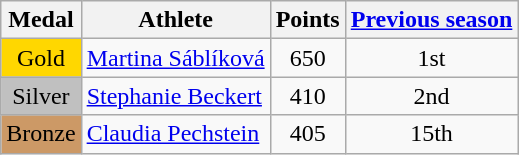<table class="wikitable">
<tr>
<th><strong>Medal</strong></th>
<th><strong>Athlete</strong></th>
<th><strong>Points</strong></th>
<th><strong><a href='#'>Previous season</a></strong></th>
</tr>
<tr align="center">
<td bgcolor="gold">Gold</td>
<td align="left"> <a href='#'>Martina Sáblíková</a></td>
<td>650</td>
<td>1st</td>
</tr>
<tr align="center">
<td bgcolor="silver">Silver</td>
<td align="left"> <a href='#'>Stephanie Beckert</a></td>
<td>410</td>
<td>2nd</td>
</tr>
<tr align="center">
<td bgcolor="CC9966">Bronze</td>
<td align="left"> <a href='#'>Claudia Pechstein</a></td>
<td>405</td>
<td>15th</td>
</tr>
</table>
